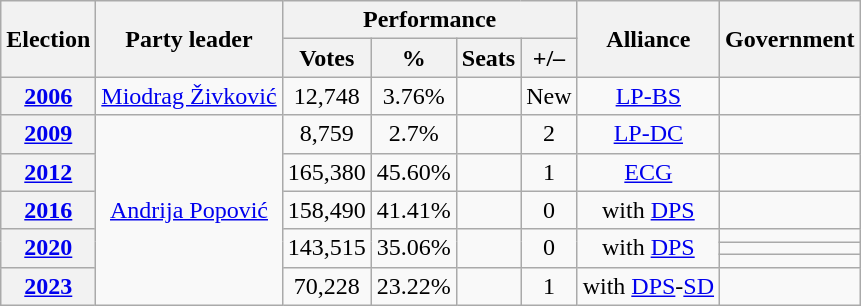<table class=wikitable style="text-align:center">
<tr>
<th rowspan="2"><strong>Election</strong></th>
<th rowspan="2">Party leader</th>
<th colspan="4" scope="col">Performance</th>
<th rowspan="2">Alliance</th>
<th rowspan="2">Government</th>
</tr>
<tr>
<th>Votes</th>
<th>%</th>
<th>Seats</th>
<th>+/–</th>
</tr>
<tr>
<th><a href='#'>2006</a></th>
<td><a href='#'>Miodrag Živković</a></td>
<td>12,748</td>
<td>3.76%</td>
<td></td>
<td>New</td>
<td><a href='#'>LP-BS</a></td>
<td></td>
</tr>
<tr>
<th><a href='#'>2009</a></th>
<td rowspan=7><a href='#'>Andrija Popović</a></td>
<td>8,759</td>
<td>2.7%</td>
<td></td>
<td> 2</td>
<td><a href='#'>LP-DC</a></td>
<td></td>
</tr>
<tr>
<th><a href='#'>2012</a></th>
<td>165,380</td>
<td>45.60%</td>
<td></td>
<td> 1</td>
<td><a href='#'>ECG</a></td>
<td></td>
</tr>
<tr>
<th><a href='#'>2016</a></th>
<td>158,490</td>
<td>41.41%</td>
<td></td>
<td> 0</td>
<td>with <a href='#'>DPS</a></td>
<td></td>
</tr>
<tr>
<th rowspan="3"><a href='#'>2020</a></th>
<td rowspan="3">143,515</td>
<td rowspan="3">35.06%</td>
<td rowspan="3"></td>
<td rowspan="3"> 0</td>
<td rowspan="3">with <a href='#'>DPS</a></td>
<td> </td>
</tr>
<tr>
<td> </td>
</tr>
<tr>
<td> </td>
</tr>
<tr>
<th><a href='#'>2023</a></th>
<td>70,228</td>
<td>23.22%</td>
<td></td>
<td> 1</td>
<td>with <a href='#'>DPS</a>-<a href='#'>SD</a></td>
<td></td>
</tr>
</table>
